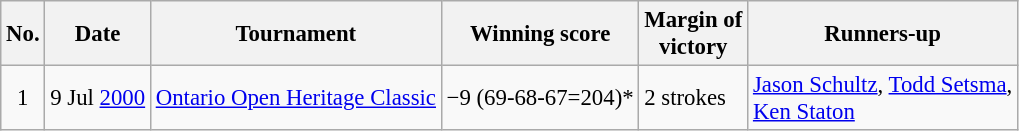<table class="wikitable" style="font-size:95%;">
<tr>
<th>No.</th>
<th>Date</th>
<th>Tournament</th>
<th>Winning score</th>
<th>Margin of<br>victory</th>
<th>Runners-up</th>
</tr>
<tr>
<td align=center>1</td>
<td align=right>9 Jul <a href='#'>2000</a></td>
<td><a href='#'>Ontario Open Heritage Classic</a></td>
<td>−9 (69-68-67=204)*</td>
<td>2 strokes</td>
<td> <a href='#'>Jason Schultz</a>,  <a href='#'>Todd Setsma</a>,<br> <a href='#'>Ken Staton</a></td>
</tr>
</table>
